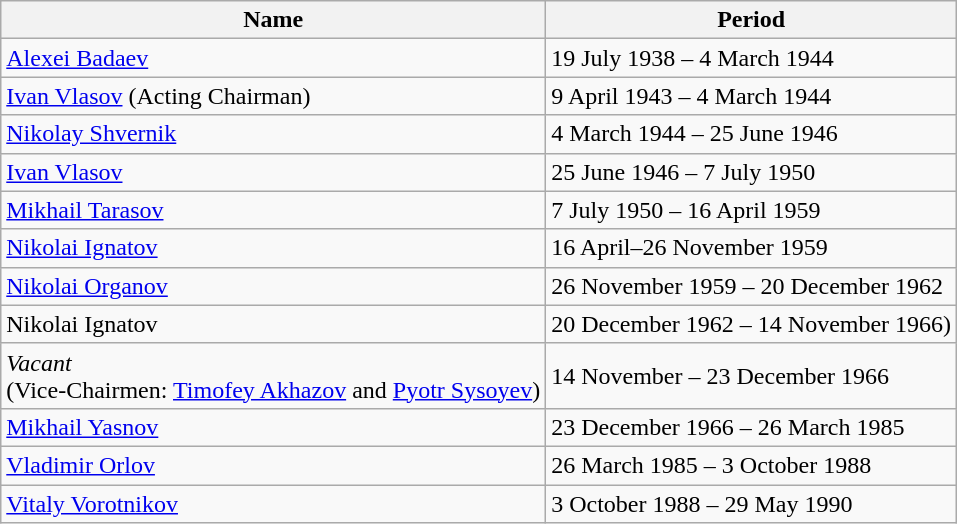<table class="wikitable">
<tr>
<th>Name</th>
<th>Period</th>
</tr>
<tr>
<td><a href='#'>Alexei Badaev</a></td>
<td>19 July 1938 – 4 March 1944</td>
</tr>
<tr>
<td><a href='#'>Ivan Vlasov</a> (Acting Chairman)</td>
<td>9 April 1943 – 4 March 1944</td>
</tr>
<tr>
<td><a href='#'>Nikolay Shvernik</a></td>
<td>4 March 1944 – 25 June 1946</td>
</tr>
<tr>
<td><a href='#'>Ivan Vlasov</a></td>
<td>25 June 1946 – 7 July 1950</td>
</tr>
<tr>
<td><a href='#'>Mikhail Tarasov</a></td>
<td>7 July 1950 – 16 April 1959</td>
</tr>
<tr>
<td><a href='#'>Nikolai Ignatov</a></td>
<td>16 April–26 November 1959</td>
</tr>
<tr>
<td><a href='#'>Nikolai Organov</a></td>
<td>26 November 1959 – 20 December 1962</td>
</tr>
<tr>
<td>Nikolai Ignatov</td>
<td>20 December 1962 – 14 November 1966)</td>
</tr>
<tr>
<td><em>Vacant</em><br>(Vice-Chairmen: <a href='#'>Timofey Akhazov</a> and <a href='#'>Pyotr Sysoyev</a>)</td>
<td>14 November – 23 December 1966</td>
</tr>
<tr>
<td><a href='#'>Mikhail Yasnov</a></td>
<td>23 December 1966 – 26 March 1985</td>
</tr>
<tr>
<td><a href='#'>Vladimir Orlov</a></td>
<td>26 March 1985 – 3 October 1988</td>
</tr>
<tr>
<td><a href='#'>Vitaly Vorotnikov</a></td>
<td>3 October 1988 – 29 May 1990</td>
</tr>
</table>
